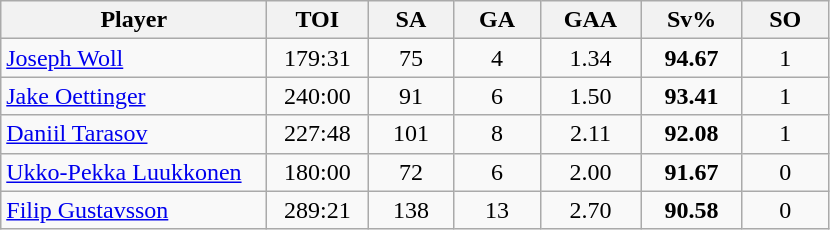<table class="wikitable sortable" style="text-align:center;">
<tr>
<th width="170px">Player</th>
<th width="60px">TOI</th>
<th width="50px">SA</th>
<th width="50px">GA</th>
<th width="60px">GAA</th>
<th width="60px">Sv%</th>
<th width="50px">SO</th>
</tr>
<tr>
<td style="text-align:left;"> <a href='#'>Joseph Woll</a></td>
<td>179:31</td>
<td>75</td>
<td>4</td>
<td>1.34</td>
<td><strong>94.67</strong></td>
<td>1</td>
</tr>
<tr>
<td style="text-align:left;"> <a href='#'>Jake Oettinger</a></td>
<td>240:00</td>
<td>91</td>
<td>6</td>
<td>1.50</td>
<td><strong>93.41</strong></td>
<td>1</td>
</tr>
<tr>
<td style="text-align:left;"> <a href='#'>Daniil Tarasov</a></td>
<td>227:48</td>
<td>101</td>
<td>8</td>
<td>2.11</td>
<td><strong>92.08</strong></td>
<td>1</td>
</tr>
<tr>
<td style="text-align:left;"> <a href='#'>Ukko-Pekka Luukkonen</a></td>
<td>180:00</td>
<td>72</td>
<td>6</td>
<td>2.00</td>
<td><strong>91.67</strong></td>
<td>0</td>
</tr>
<tr>
<td style="text-align:left;"> <a href='#'>Filip Gustavsson</a></td>
<td>289:21</td>
<td>138</td>
<td>13</td>
<td>2.70</td>
<td><strong>90.58</strong></td>
<td>0</td>
</tr>
</table>
